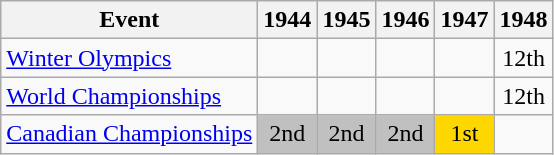<table class="wikitable">
<tr>
<th>Event</th>
<th>1944</th>
<th>1945</th>
<th>1946</th>
<th>1947</th>
<th>1948</th>
</tr>
<tr>
<td><a href='#'>Winter Olympics</a></td>
<td></td>
<td></td>
<td></td>
<td></td>
<td align="center">12th</td>
</tr>
<tr>
<td><a href='#'>World Championships</a></td>
<td></td>
<td></td>
<td></td>
<td></td>
<td align="center">12th</td>
</tr>
<tr>
<td><a href='#'>Canadian Championships</a></td>
<td align="center" bgcolor="silver">2nd</td>
<td align="center" bgcolor="silver">2nd</td>
<td align="center" bgcolor="silver">2nd</td>
<td align="center" bgcolor="gold">1st</td>
<td></td>
</tr>
</table>
